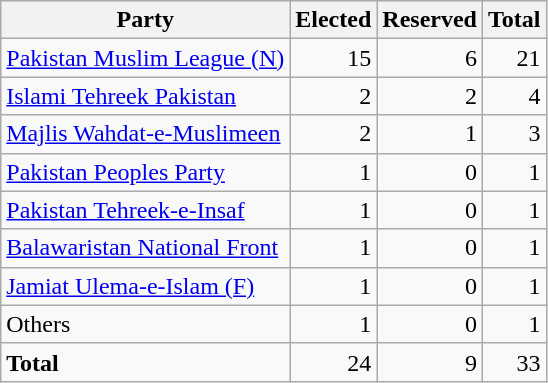<table class="wikitable sortable" style="text-align:left">
<tr>
<th>Party</th>
<th>Elected</th>
<th>Reserved</th>
<th>Total</th>
</tr>
<tr>
<td><a href='#'>Pakistan Muslim League (N)</a></td>
<td align="right">15</td>
<td align="right">6</td>
<td align="right">21</td>
</tr>
<tr>
<td><a href='#'>Islami Tehreek Pakistan</a></td>
<td align="right">2</td>
<td align="right">2</td>
<td align="right">4</td>
</tr>
<tr>
<td><a href='#'>Majlis Wahdat-e-Muslimeen</a></td>
<td align="right">2</td>
<td align="right">1</td>
<td align="right">3</td>
</tr>
<tr>
<td><a href='#'>Pakistan Peoples Party</a></td>
<td align="right">1</td>
<td align="right">0</td>
<td align="right">1</td>
</tr>
<tr>
<td><a href='#'>Pakistan Tehreek-e-Insaf</a></td>
<td align="right">1</td>
<td align="right">0</td>
<td align="right">1</td>
</tr>
<tr>
<td><a href='#'>Balawaristan National Front</a></td>
<td align="right">1</td>
<td align="right">0</td>
<td align="right">1</td>
</tr>
<tr>
<td><a href='#'>Jamiat Ulema-e-Islam (F)</a></td>
<td align="right">1</td>
<td align="right">0</td>
<td align="right">1</td>
</tr>
<tr>
<td>Others</td>
<td align="right">1</td>
<td align="right">0</td>
<td align="right">1</td>
</tr>
<tr>
<td><strong>Total</strong></td>
<td align="right">24</td>
<td align="right">9</td>
<td align="right">33</td>
</tr>
</table>
